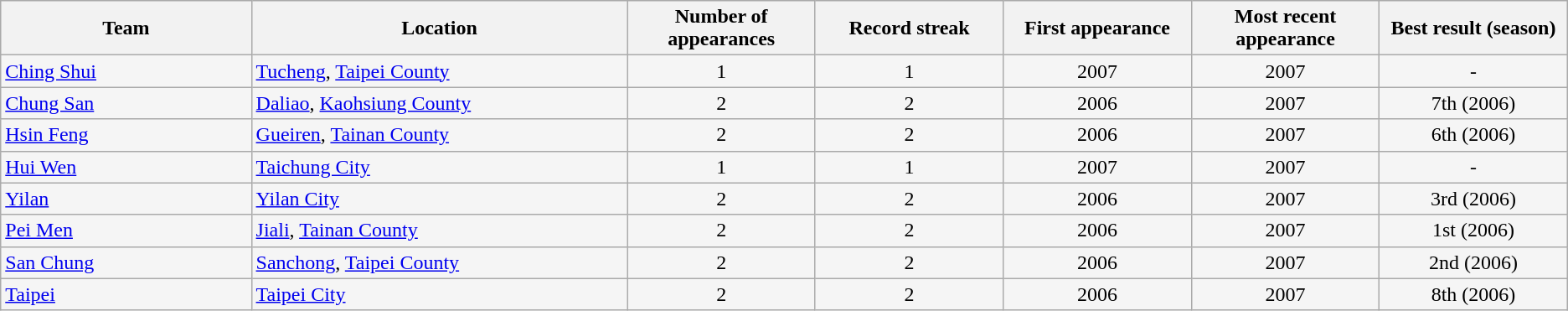<table class="wikitable">
<tr style="text-align:center; background:#efefef;">
<th width=16%>Team</th>
<th width=24%>Location</th>
<th width=12%>Number of appearances</th>
<th width=12%>Record streak</th>
<th width=12%>First appearance</th>
<th width=12%>Most recent appearance</th>
<th width=12%>Best result (season)</th>
</tr>
<tr style="text-align:center; background:#f5f5f5;">
<td style="text-align:left;"><a href='#'>Ching Shui</a></td>
<td style="text-align:left;"><a href='#'>Tucheng</a>, <a href='#'>Taipei County</a></td>
<td>1</td>
<td>1</td>
<td>2007</td>
<td>2007</td>
<td>-</td>
</tr>
<tr style="text-align:center; background:#f5f5f5;">
<td style="text-align:left;"><a href='#'>Chung San</a></td>
<td style="text-align:left;"><a href='#'>Daliao</a>, <a href='#'>Kaohsiung County</a></td>
<td>2</td>
<td>2</td>
<td>2006</td>
<td>2007</td>
<td>7th (2006)</td>
</tr>
<tr style="text-align:center; background:#f5f5f5;">
<td style="text-align:left;"><a href='#'>Hsin Feng</a></td>
<td style="text-align:left;"><a href='#'>Gueiren</a>, <a href='#'>Tainan County</a></td>
<td>2</td>
<td>2</td>
<td>2006</td>
<td>2007</td>
<td>6th (2006)</td>
</tr>
<tr style="text-align:center; background:#f5f5f5;">
<td style="text-align:left;"><a href='#'>Hui Wen</a></td>
<td style="text-align:left;"><a href='#'>Taichung City</a></td>
<td>1</td>
<td>1</td>
<td>2007</td>
<td>2007</td>
<td>-</td>
</tr>
<tr style="text-align:center; background:#f5f5f5;">
<td style="text-align:left;"><a href='#'>Yilan</a></td>
<td style="text-align:left;"><a href='#'>Yilan City</a></td>
<td>2</td>
<td>2</td>
<td>2006</td>
<td>2007</td>
<td>3rd (2006)</td>
</tr>
<tr style="text-align:center; background:#f5f5f5;">
<td style="text-align:left;"><a href='#'>Pei Men</a></td>
<td style="text-align:left;"><a href='#'>Jiali</a>, <a href='#'>Tainan County</a></td>
<td>2</td>
<td>2</td>
<td>2006</td>
<td>2007</td>
<td>1st (2006)</td>
</tr>
<tr style="text-align:center; background:#f5f5f5;">
<td style="text-align:left;"><a href='#'>San Chung</a></td>
<td style="text-align:left;"><a href='#'>Sanchong</a>, <a href='#'>Taipei County</a></td>
<td>2</td>
<td>2</td>
<td>2006</td>
<td>2007</td>
<td>2nd (2006)</td>
</tr>
<tr style="text-align:center; background:#f5f5f5;">
<td style="text-align:left;"><a href='#'>Taipei</a></td>
<td style="text-align:left;"><a href='#'>Taipei City</a></td>
<td>2</td>
<td>2</td>
<td>2006</td>
<td>2007</td>
<td>8th (2006)</td>
</tr>
</table>
